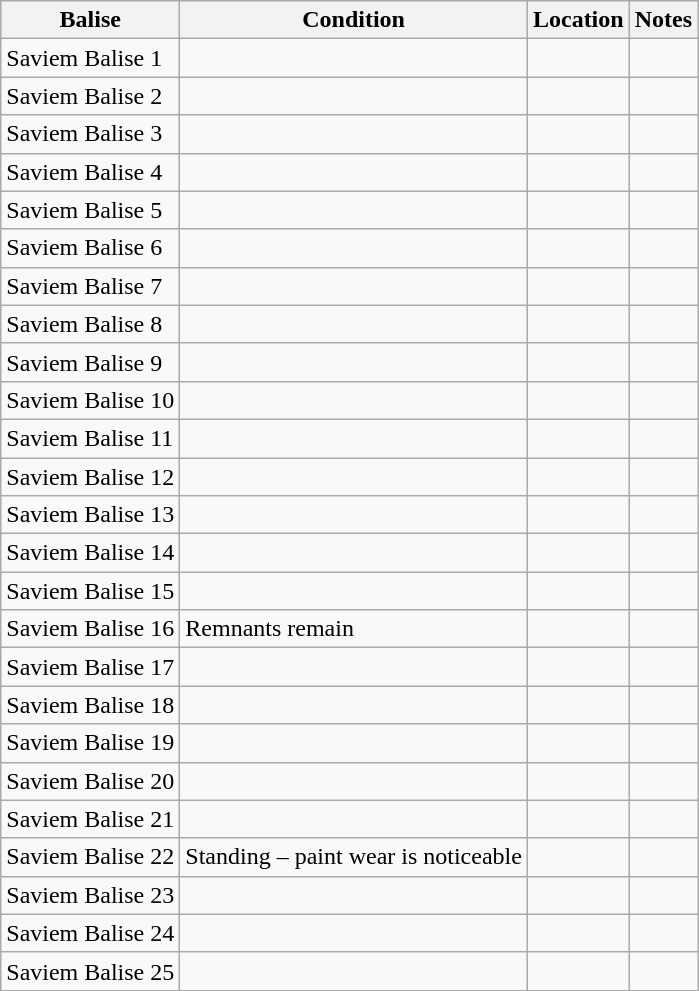<table class="wikitable">
<tr>
<th>Balise</th>
<th>Condition</th>
<th>Location</th>
<th>Notes</th>
</tr>
<tr>
<td>Saviem Balise 1</td>
<td></td>
<td></td>
<td></td>
</tr>
<tr>
<td>Saviem Balise 2</td>
<td></td>
<td></td>
<td></td>
</tr>
<tr>
<td>Saviem Balise 3</td>
<td></td>
<td></td>
<td></td>
</tr>
<tr>
<td>Saviem Balise 4</td>
<td></td>
<td></td>
<td></td>
</tr>
<tr>
<td>Saviem Balise 5</td>
<td></td>
<td></td>
<td></td>
</tr>
<tr>
<td>Saviem Balise 6</td>
<td></td>
<td></td>
<td></td>
</tr>
<tr>
<td>Saviem Balise 7</td>
<td></td>
<td></td>
<td></td>
</tr>
<tr>
<td>Saviem Balise 8</td>
<td></td>
<td></td>
<td></td>
</tr>
<tr>
<td>Saviem Balise 9</td>
<td></td>
<td></td>
<td></td>
</tr>
<tr>
<td>Saviem Balise 10</td>
<td></td>
<td></td>
<td></td>
</tr>
<tr>
<td>Saviem Balise 11</td>
<td></td>
<td></td>
<td></td>
</tr>
<tr>
<td>Saviem Balise 12</td>
<td></td>
<td></td>
<td></td>
</tr>
<tr>
<td>Saviem Balise 13</td>
<td></td>
<td></td>
<td></td>
</tr>
<tr>
<td>Saviem Balise 14</td>
<td></td>
<td></td>
<td></td>
</tr>
<tr>
<td>Saviem Balise 15</td>
<td></td>
<td></td>
<td></td>
</tr>
<tr>
<td>Saviem Balise 16</td>
<td>Remnants remain</td>
<td></td>
<td></td>
</tr>
<tr>
<td>Saviem Balise 17</td>
<td></td>
<td></td>
<td></td>
</tr>
<tr>
<td>Saviem Balise 18</td>
<td></td>
<td></td>
<td></td>
</tr>
<tr>
<td>Saviem Balise 19</td>
<td></td>
<td></td>
<td></td>
</tr>
<tr>
<td>Saviem Balise 20</td>
<td></td>
<td></td>
<td></td>
</tr>
<tr>
<td>Saviem Balise 21</td>
<td></td>
<td></td>
<td></td>
</tr>
<tr>
<td>Saviem Balise 22</td>
<td>Standing – paint wear is noticeable</td>
<td></td>
<td></td>
</tr>
<tr>
<td>Saviem Balise 23</td>
<td></td>
<td></td>
<td></td>
</tr>
<tr>
<td>Saviem Balise 24</td>
<td></td>
<td></td>
<td></td>
</tr>
<tr>
<td>Saviem Balise 25</td>
<td></td>
<td></td>
<td></td>
</tr>
</table>
